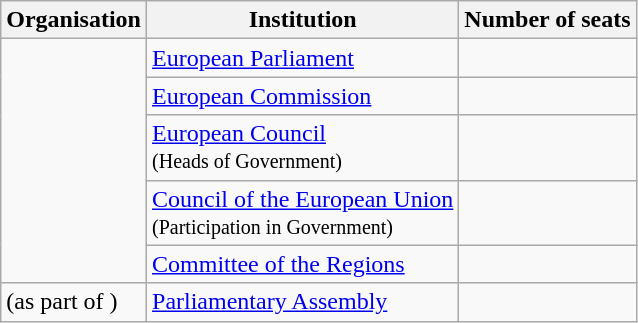<table class="wikitable">
<tr>
<th>Organisation</th>
<th>Institution</th>
<th>Number of seats</th>
</tr>
<tr>
<td rowspan=5></td>
<td><a href='#'>European Parliament</a></td>
<td></td>
</tr>
<tr>
<td><a href='#'>European Commission</a></td>
<td></td>
</tr>
<tr>
<td><a href='#'>European Council</a><br><small>(Heads of Government)</small></td>
<td></td>
</tr>
<tr>
<td><a href='#'>Council of the European Union</a><br><small>(Participation in Government)</small></td>
<td></td>
</tr>
<tr>
<td><a href='#'>Committee of the Regions</a></td>
<td></td>
</tr>
<tr>
<td> (as part of )</td>
<td><a href='#'>Parliamentary Assembly</a></td>
<td> </td>
</tr>
</table>
